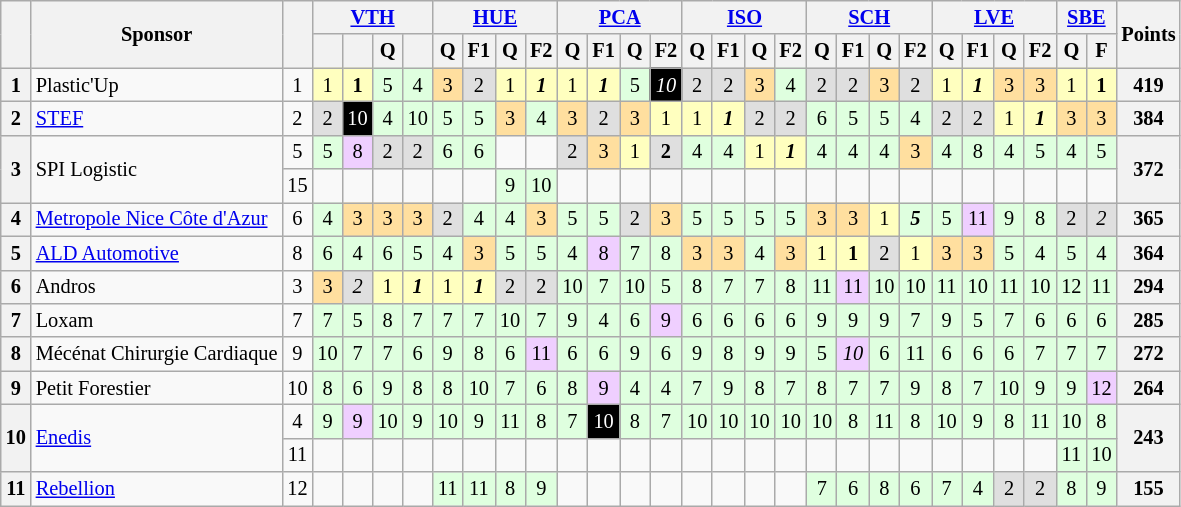<table align=left| class="wikitable" style="font-size: 85%; text-align: center">
<tr valign="top">
<th rowspan=2 valign=middle></th>
<th rowspan=2 valign=middle>Sponsor</th>
<th rowspan=2 valign=middle></th>
<th colspan=4><a href='#'>VTH</a><br></th>
<th colspan=4><a href='#'>HUE</a><br></th>
<th colspan=4><a href='#'>PCA</a><br></th>
<th colspan=4><a href='#'>ISO</a><br></th>
<th colspan=4><a href='#'>SCH</a><br></th>
<th colspan=4><a href='#'>LVE</a><br></th>
<th colspan=2><a href='#'>SBE</a><br></th>
<th rowspan=2 valign=middle>Points</th>
</tr>
<tr>
<th></th>
<th></th>
<th>Q</th>
<th></th>
<th>Q</th>
<th>F1</th>
<th>Q</th>
<th>F2</th>
<th>Q</th>
<th>F1</th>
<th>Q</th>
<th>F2</th>
<th>Q</th>
<th>F1</th>
<th>Q</th>
<th>F2</th>
<th>Q</th>
<th>F1</th>
<th>Q</th>
<th>F2</th>
<th>Q</th>
<th>F1</th>
<th>Q</th>
<th>F2</th>
<th>Q</th>
<th>F</th>
</tr>
<tr>
<th>1</th>
<td align=left>Plastic'Up</td>
<td align=center>1</td>
<td style="background:#FFFFBF;">1</td>
<td style="background:#FFFFBF;"><strong>1</strong></td>
<td style="background:#DFFFDF;">5</td>
<td style="background:#DFFFDF;">4</td>
<td style="background:#FFDF9F;">3</td>
<td style="background:#DFDFDF;">2</td>
<td style="background:#FFFFBF;">1</td>
<td style="background:#FFFFBF;"><strong><em>1</em></strong></td>
<td style="background:#FFFFBF;">1</td>
<td style="background:#FFFFBF;"><strong><em>1</em></strong></td>
<td style="background:#DFFFDF;">5</td>
<td style="background:#000000; color:white;"><em>10</em></td>
<td style="background:#DFDFDF;">2</td>
<td style="background:#DFDFDF;">2</td>
<td style="background:#FFDF9F;">3</td>
<td style="background:#DFFFDF;">4</td>
<td style="background:#DFDFDF;">2</td>
<td style="background:#DFDFDF;">2</td>
<td style="background:#FFDF9F;">3</td>
<td style="background:#DFDFDF;">2</td>
<td style="background:#FFFFBF;">1</td>
<td style="background:#FFFFBF;"><strong><em>1</em></strong></td>
<td style="background:#FFDF9F;">3</td>
<td style="background:#FFDF9F;">3</td>
<td style="background:#FFFFBF;">1</td>
<td style="background:#FFFFBF;"><strong>1</strong></td>
<th>419</th>
</tr>
<tr>
<th>2</th>
<td align=left><a href='#'>STEF</a></td>
<td align=center>2</td>
<td style="background:#DFDFDF;">2</td>
<td style="background:#000000; color:white;">10</td>
<td style="background:#DFFFDF;">4</td>
<td style="background:#DFFFDF;">10</td>
<td style="background:#DFFFDF;">5</td>
<td style="background:#DFFFDF;">5</td>
<td style="background:#FFDF9F;">3</td>
<td style="background:#DFFFDF;">4</td>
<td style="background:#FFDF9F;">3</td>
<td style="background:#DFDFDF;">2</td>
<td style="background:#FFDF9F;">3</td>
<td style="background:#FFFFBF;">1</td>
<td style="background:#FFFFBF;">1</td>
<td style="background:#FFFFBF;"><strong><em>1</em></strong></td>
<td style="background:#DFDFDF;">2</td>
<td style="background:#DFDFDF;">2</td>
<td style="background:#DFFFDF;">6</td>
<td style="background:#DFFFDF;">5</td>
<td style="background:#DFFFDF;">5</td>
<td style="background:#DFFFDF;">4</td>
<td style="background:#DFDFDF;">2</td>
<td style="background:#DFDFDF;">2</td>
<td style="background:#FFFFBF;">1</td>
<td style="background:#FFFFBF;"><strong><em>1</em></strong></td>
<td style="background:#FFDF9F;">3</td>
<td style="background:#FFDF9F;">3</td>
<th>384</th>
</tr>
<tr>
<th rowspan=2>3</th>
<td rowspan=2 align=left>SPI Logistic</td>
<td align=center>5</td>
<td style="background:#DFFFDF;">5</td>
<td style="background:#EFCFFF;">8</td>
<td style="background:#DFDFDF;">2</td>
<td style="background:#DFDFDF;">2</td>
<td style="background:#DFFFDF;">6</td>
<td style="background:#DFFFDF;">6</td>
<td></td>
<td></td>
<td style="background:#DFDFDF;">2</td>
<td style="background:#FFDF9F;">3</td>
<td style="background:#FFFFBF;">1</td>
<td style="background:#DFDFDF;"><strong>2</strong></td>
<td style="background:#DFFFDF;">4</td>
<td style="background:#DFFFDF;">4</td>
<td style="background:#FFFFBF;">1</td>
<td style="background:#FFFFBF;"><strong><em>1</em></strong></td>
<td style="background:#DFFFDF;">4</td>
<td style="background:#DFFFDF;">4</td>
<td style="background:#DFFFDF;">4</td>
<td style="background:#FFDF9F;">3</td>
<td style="background:#DFFFDF;">4</td>
<td style="background:#DFFFDF;">8</td>
<td style="background:#DFFFDF;">4</td>
<td style="background:#DFFFDF;">5</td>
<td style="background:#DFFFDF;">4</td>
<td style="background:#DFFFDF;">5</td>
<th rowspan=2>372</th>
</tr>
<tr>
<td align=center>15</td>
<td></td>
<td></td>
<td></td>
<td></td>
<td></td>
<td></td>
<td style="background:#DFFFDF;">9</td>
<td style="background:#DFFFDF;">10</td>
<td></td>
<td></td>
<td></td>
<td></td>
<td></td>
<td></td>
<td></td>
<td></td>
<td></td>
<td></td>
<td></td>
<td></td>
<td></td>
<td></td>
<td></td>
<td></td>
<td></td>
<td></td>
</tr>
<tr>
<th>4</th>
<td align=left><a href='#'>Metropole Nice Côte d'Azur</a></td>
<td align=center>6</td>
<td style="background:#DFFFDF;">4</td>
<td style="background:#FFDF9F;">3</td>
<td style="background:#FFDF9F;">3</td>
<td style="background:#FFDF9F;">3</td>
<td style="background:#DFDFDF;">2</td>
<td style="background:#DFFFDF;">4</td>
<td style="background:#DFFFDF;">4</td>
<td style="background:#FFDF9F;">3</td>
<td style="background:#DFFFDF;">5</td>
<td style="background:#DFFFDF;">5</td>
<td style="background:#DFDFDF;">2</td>
<td style="background:#FFDF9F;">3</td>
<td style="background:#DFFFDF;">5</td>
<td style="background:#DFFFDF;">5</td>
<td style="background:#DFFFDF;">5</td>
<td style="background:#DFFFDF;">5</td>
<td style="background:#FFDF9F;">3</td>
<td style="background:#FFDF9F;">3</td>
<td style="background:#FFFFBF;">1</td>
<td style="background:#DFFFDF;"><strong><em>5</em></strong></td>
<td style="background:#DFFFDF;">5</td>
<td style="background:#EFCFFF;">11</td>
<td style="background:#DFFFDF;">9</td>
<td style="background:#DFFFDF;">8</td>
<td style="background:#DFDFDF;">2</td>
<td style="background:#DFDFDF;"><em>2</em></td>
<th>365</th>
</tr>
<tr>
<th>5</th>
<td align=left><a href='#'>ALD Automotive</a></td>
<td align=center>8</td>
<td style="background:#DFFFDF;">6</td>
<td style="background:#DFFFDF;">4</td>
<td style="background:#DFFFDF;">6</td>
<td style="background:#DFFFDF;">5</td>
<td style="background:#DFFFDF;">4</td>
<td style="background:#FFDF9F;">3</td>
<td style="background:#DFFFDF;">5</td>
<td style="background:#DFFFDF;">5</td>
<td style="background:#DFFFDF;">4</td>
<td style="background:#EFCFFF;">8</td>
<td style="background:#DFFFDF;">7</td>
<td style="background:#DFFFDF;">8</td>
<td style="background:#FFDF9F;">3</td>
<td style="background:#FFDF9F;">3</td>
<td style="background:#DFFFDF;">4</td>
<td style="background:#FFDF9F;">3</td>
<td style="background:#FFFFBF;">1</td>
<td style="background:#FFFFBF;"><strong>1</strong></td>
<td style="background:#DFDFDF;">2</td>
<td style="background:#FFFFBF;">1</td>
<td style="background:#FFDF9F;">3</td>
<td style="background:#FFDF9F;">3</td>
<td style="background:#DFFFDF;">5</td>
<td style="background:#DFFFDF;">4</td>
<td style="background:#DFFFDF;">5</td>
<td style="background:#DFFFDF;">4</td>
<th>364</th>
</tr>
<tr>
<th>6</th>
<td align=left>Andros</td>
<td align=center>3</td>
<td style="background:#FFDF9F;">3</td>
<td style="background:#DFDFDF;"><em>2</em></td>
<td style="background:#FFFFBF;">1</td>
<td style="background:#FFFFBF;"><strong><em>1</em></strong></td>
<td style="background:#FFFFBF;">1</td>
<td style="background:#FFFFBF;"><strong><em>1</em></strong></td>
<td style="background:#DFDFDF;">2</td>
<td style="background:#DFDFDF;">2</td>
<td style="background:#DFFFDF;">10</td>
<td style="background:#DFFFDF;">7</td>
<td style="background:#DFFFDF;">10</td>
<td style="background:#DFFFDF;">5</td>
<td style="background:#DFFFDF;">8</td>
<td style="background:#DFFFDF;">7</td>
<td style="background:#DFFFDF;">7</td>
<td style="background:#DFFFDF;">8</td>
<td style="background:#DFFFDF;">11</td>
<td style="background:#EFCFFF;">11</td>
<td style="background:#DFFFDF;">10</td>
<td style="background:#DFFFDF;">10</td>
<td style="background:#DFFFDF;">11</td>
<td style="background:#DFFFDF;">10</td>
<td style="background:#DFFFDF;">11</td>
<td style="background:#DFFFDF;">10</td>
<td style="background:#DFFFDF;">12</td>
<td style="background:#DFFFDF;">11</td>
<th>294</th>
</tr>
<tr>
<th>7</th>
<td align=left>Loxam</td>
<td align=center>7</td>
<td style="background:#DFFFDF;">7</td>
<td style="background:#DFFFDF;">5</td>
<td style="background:#DFFFDF;">8</td>
<td style="background:#DFFFDF;">7</td>
<td style="background:#DFFFDF;">7</td>
<td style="background:#DFFFDF;">7</td>
<td style="background:#DFFFDF;">10</td>
<td style="background:#DFFFDF;">7</td>
<td style="background:#DFFFDF;">9</td>
<td style="background:#DFFFDF;">4</td>
<td style="background:#DFFFDF;">6</td>
<td style="background:#EFCFFF;">9</td>
<td style="background:#DFFFDF;">6</td>
<td style="background:#DFFFDF;">6</td>
<td style="background:#DFFFDF;">6</td>
<td style="background:#DFFFDF;">6</td>
<td style="background:#DFFFDF;">9</td>
<td style="background:#DFFFDF;">9</td>
<td style="background:#DFFFDF;">9</td>
<td style="background:#DFFFDF;">7</td>
<td style="background:#DFFFDF;">9</td>
<td style="background:#DFFFDF;">5</td>
<td style="background:#DFFFDF;">7</td>
<td style="background:#DFFFDF;">6</td>
<td style="background:#DFFFDF;">6</td>
<td style="background:#DFFFDF;">6</td>
<th>285</th>
</tr>
<tr>
<th>8</th>
<td align=left>Mécénat Chirurgie Cardiaque</td>
<td align=center>9</td>
<td style="background:#DFFFDF;">10</td>
<td style="background:#DFFFDF;">7</td>
<td style="background:#DFFFDF;">7</td>
<td style="background:#DFFFDF;">6</td>
<td style="background:#DFFFDF;">9</td>
<td style="background:#DFFFDF;">8</td>
<td style="background:#DFFFDF;">6</td>
<td style="background:#EFCFFF;">11</td>
<td style="background:#DFFFDF;">6</td>
<td style="background:#DFFFDF;">6</td>
<td style="background:#DFFFDF;">9</td>
<td style="background:#DFFFDF;">6</td>
<td style="background:#DFFFDF;">9</td>
<td style="background:#DFFFDF;">8</td>
<td style="background:#DFFFDF;">9</td>
<td style="background:#DFFFDF;">9</td>
<td style="background:#DFFFDF;">5</td>
<td style="background:#EFCFFF;"><em>10</em></td>
<td style="background:#DFFFDF;">6</td>
<td style="background:#DFFFDF;">11</td>
<td style="background:#DFFFDF;">6</td>
<td style="background:#DFFFDF;">6</td>
<td style="background:#DFFFDF;">6</td>
<td style="background:#DFFFDF;">7</td>
<td style="background:#DFFFDF;">7</td>
<td style="background:#DFFFDF;">7</td>
<th>272</th>
</tr>
<tr>
<th>9</th>
<td align=left>Petit Forestier</td>
<td align=center>10</td>
<td style="background:#DFFFDF;">8</td>
<td style="background:#DFFFDF;">6</td>
<td style="background:#DFFFDF;">9</td>
<td style="background:#DFFFDF;">8</td>
<td style="background:#DFFFDF;">8</td>
<td style="background:#DFFFDF;">10</td>
<td style="background:#DFFFDF;">7</td>
<td style="background:#DFFFDF;">6</td>
<td style="background:#DFFFDF;">8</td>
<td style="background:#EFCFFF;">9</td>
<td style="background:#DFFFDF;">4</td>
<td style="background:#DFFFDF;">4</td>
<td style="background:#DFFFDF;">7</td>
<td style="background:#DFFFDF;">9</td>
<td style="background:#DFFFDF;">8</td>
<td style="background:#DFFFDF;">7</td>
<td style="background:#DFFFDF;">8</td>
<td style="background:#DFFFDF;">7</td>
<td style="background:#DFFFDF;">7</td>
<td style="background:#DFFFDF;">9</td>
<td style="background:#DFFFDF;">8</td>
<td style="background:#DFFFDF;">7</td>
<td style="background:#DFFFDF;">10</td>
<td style="background:#DFFFDF;">9</td>
<td style="background:#DFFFDF;">9</td>
<td style="background:#EFCFFF;">12</td>
<th>264</th>
</tr>
<tr>
<th rowspan=2>10</th>
<td rowspan=2 align=left><a href='#'>Enedis</a></td>
<td align=center>4</td>
<td style="background:#DFFFDF;">9</td>
<td style="background:#EFCFFF;">9</td>
<td style="background:#DFFFDF;">10</td>
<td style="background:#DFFFDF;">9</td>
<td style="background:#DFFFDF;">10</td>
<td style="background:#DFFFDF;">9</td>
<td style="background:#DFFFDF;">11</td>
<td style="background:#DFFFDF;">8</td>
<td style="background:#DFFFDF;">7</td>
<td style="background:#000000; color:white;">10</td>
<td style="background:#DFFFDF;">8</td>
<td style="background:#DFFFDF;">7</td>
<td style="background:#DFFFDF;">10</td>
<td style="background:#DFFFDF;">10</td>
<td style="background:#DFFFDF;">10</td>
<td style="background:#DFFFDF;">10</td>
<td style="background:#DFFFDF;">10</td>
<td style="background:#DFFFDF;">8</td>
<td style="background:#DFFFDF;">11</td>
<td style="background:#DFFFDF;">8</td>
<td style="background:#DFFFDF;">10</td>
<td style="background:#DFFFDF;">9</td>
<td style="background:#DFFFDF;">8</td>
<td style="background:#DFFFDF;">11</td>
<td style="background:#DFFFDF;">10</td>
<td style="background:#DFFFDF;">8</td>
<th rowspan=2>243</th>
</tr>
<tr>
<td align=center>11</td>
<td></td>
<td></td>
<td></td>
<td></td>
<td></td>
<td></td>
<td></td>
<td></td>
<td></td>
<td></td>
<td></td>
<td></td>
<td></td>
<td></td>
<td></td>
<td></td>
<td></td>
<td></td>
<td></td>
<td></td>
<td></td>
<td></td>
<td></td>
<td></td>
<td style="background:#DFFFDF;">11</td>
<td style="background:#DFFFDF;">10</td>
</tr>
<tr>
<th>11</th>
<td align=left><a href='#'>Rebellion</a></td>
<td align=center>12</td>
<td></td>
<td></td>
<td></td>
<td></td>
<td style="background:#DFFFDF;">11</td>
<td style="background:#DFFFDF;">11</td>
<td style="background:#DFFFDF;">8</td>
<td style="background:#DFFFDF;">9</td>
<td></td>
<td></td>
<td></td>
<td></td>
<td></td>
<td></td>
<td></td>
<td></td>
<td style="background:#DFFFDF;">7</td>
<td style="background:#DFFFDF;">6</td>
<td style="background:#DFFFDF;">8</td>
<td style="background:#DFFFDF;">6</td>
<td style="background:#DFFFDF;">7</td>
<td style="background:#DFFFDF;">4</td>
<td style="background:#DFDFDF;">2</td>
<td style="background:#DFDFDF;">2</td>
<td style="background:#DFFFDF;">8</td>
<td style="background:#DFFFDF;">9</td>
<th>155</th>
</tr>
</table>
